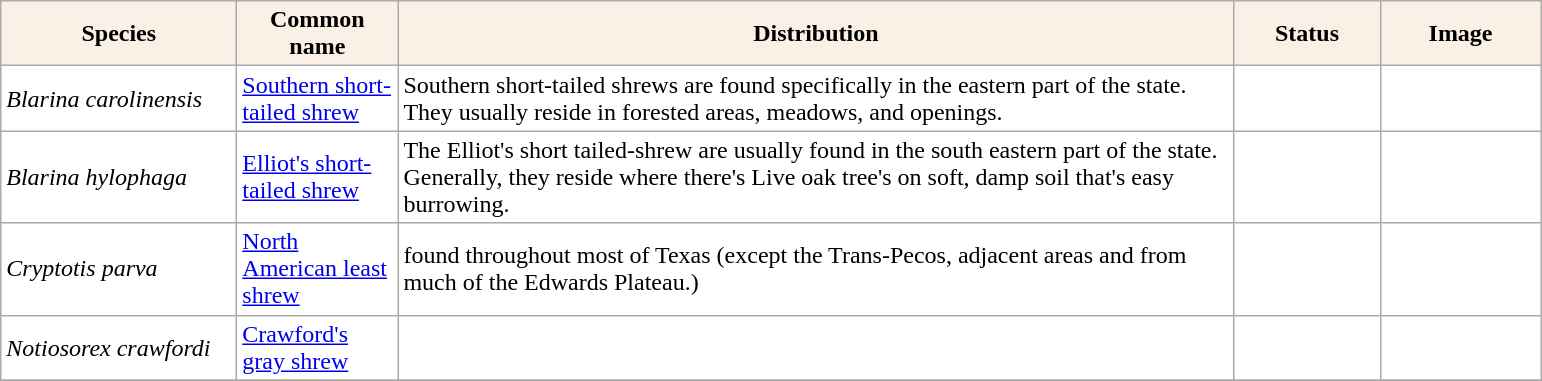<table class="sortable wikitable plainrowheaders" border="0" style="background:#ffffff" align="top" class="sortable wikitable">
<tr ->
<th scope="col" style="background-color:Linen; color:Black" width=150 px>Species</th>
<th scope="col" style="background-color:Linen; color:Black" width=100 px>Common name</th>
<th scope="col" style="background:Linen; color:Black" width=550 px>Distribution</th>
<th scope="col" style="background-color:Linen; color:Black" width=90 px>Status</th>
<th scope="col" style="background:Linen; color:Black" width=100 px>Image</th>
</tr>
<tr>
<td !scope="row" style="background:#ffffff"><em>Blarina carolinensis</em></td>
<td><a href='#'>Southern short-tailed shrew</a></td>
<td>Southern short-tailed shrews are found specifically in the eastern part of the state. They usually reside in forested areas, meadows, and openings.</td>
<td></td>
<td></td>
</tr>
<tr>
<td !scope="row" style="background:#ffffff"><em>Blarina hylophaga</em></td>
<td><a href='#'>Elliot's short-tailed shrew</a></td>
<td>The Elliot's short tailed-shrew are usually found in the south eastern part of the state. Generally, they reside where there's Live oak tree's on soft, damp soil that's easy burrowing.</td>
<td></td>
<td></td>
</tr>
<tr>
<td !scope="row" style="background:#ffffff"><em>Cryptotis parva</em></td>
<td><a href='#'>North American least shrew</a></td>
<td>found throughout most of Texas (except the Trans-Pecos, adjacent areas and from much of the Edwards Plateau.)</td>
<td></td>
<td></td>
</tr>
<tr>
<td !scope="row" style="background:#ffffff"><em>Notiosorex crawfordi</em></td>
<td><a href='#'>Crawford's gray shrew</a></td>
<td></td>
<td></td>
<td></td>
</tr>
<tr>
</tr>
</table>
